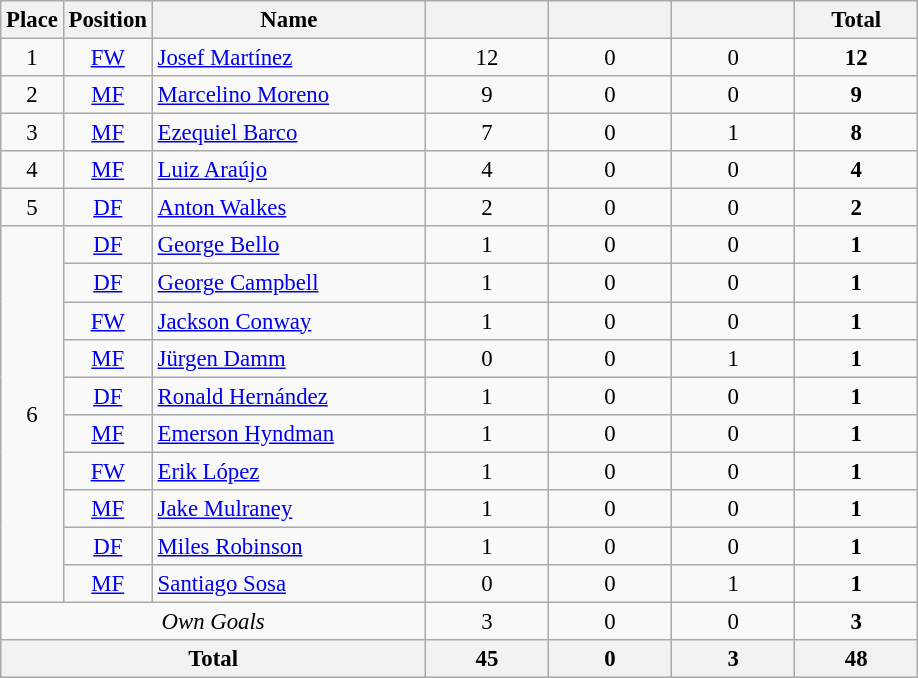<table class="wikitable" style="font-size: 95%; text-align: center;">
<tr>
<th width=30>Place</th>
<th width=30>Position</th>
<th width=175>Name</th>
<th width=75></th>
<th width=75></th>
<th width=75></th>
<th width=75>Total</th>
</tr>
<tr>
<td>1</td>
<td><a href='#'>FW</a></td>
<td align="left"> <a href='#'>Josef Martínez</a></td>
<td>12</td>
<td>0</td>
<td>0</td>
<td><strong>12</strong></td>
</tr>
<tr>
<td>2</td>
<td><a href='#'>MF</a></td>
<td align="left"> <a href='#'>Marcelino Moreno</a></td>
<td>9</td>
<td>0</td>
<td>0</td>
<td><strong>9</strong></td>
</tr>
<tr>
<td>3</td>
<td><a href='#'>MF</a></td>
<td align="left"> <a href='#'>Ezequiel Barco</a></td>
<td>7</td>
<td>0</td>
<td>1</td>
<td><strong>8</strong></td>
</tr>
<tr>
<td>4</td>
<td><a href='#'>MF</a></td>
<td align="left"> <a href='#'>Luiz Araújo</a></td>
<td>4</td>
<td>0</td>
<td>0</td>
<td><strong>4</strong></td>
</tr>
<tr>
<td>5</td>
<td><a href='#'>DF</a></td>
<td align="left"> <a href='#'>Anton Walkes</a></td>
<td>2</td>
<td>0</td>
<td>0</td>
<td><strong>2</strong></td>
</tr>
<tr>
<td rowspan=10>6</td>
<td><a href='#'>DF</a></td>
<td align="left"> <a href='#'>George Bello</a></td>
<td>1</td>
<td>0</td>
<td>0</td>
<td><strong>1</strong></td>
</tr>
<tr>
<td><a href='#'>DF</a></td>
<td align="left"> <a href='#'>George Campbell</a></td>
<td>1</td>
<td>0</td>
<td>0</td>
<td><strong>1</strong></td>
</tr>
<tr>
<td><a href='#'>FW</a></td>
<td align="left"> <a href='#'>Jackson Conway</a></td>
<td>1</td>
<td>0</td>
<td>0</td>
<td><strong>1</strong></td>
</tr>
<tr>
<td><a href='#'>MF</a></td>
<td align="left"> <a href='#'>Jürgen Damm</a></td>
<td>0</td>
<td>0</td>
<td>1</td>
<td><strong>1</strong></td>
</tr>
<tr>
<td><a href='#'>DF</a></td>
<td align="left"> <a href='#'>Ronald Hernández</a></td>
<td>1</td>
<td>0</td>
<td>0</td>
<td><strong>1</strong></td>
</tr>
<tr>
<td><a href='#'>MF</a></td>
<td align="left"> <a href='#'>Emerson Hyndman</a></td>
<td>1</td>
<td>0</td>
<td>0</td>
<td><strong>1</strong></td>
</tr>
<tr>
<td><a href='#'>FW</a></td>
<td align="left"> <a href='#'>Erik López</a></td>
<td>1</td>
<td>0</td>
<td>0</td>
<td><strong>1</strong></td>
</tr>
<tr>
<td><a href='#'>MF</a></td>
<td align="left"> <a href='#'>Jake Mulraney</a></td>
<td>1</td>
<td>0</td>
<td>0</td>
<td><strong>1</strong></td>
</tr>
<tr>
<td><a href='#'>DF</a></td>
<td align="left"> <a href='#'>Miles Robinson</a></td>
<td>1</td>
<td>0</td>
<td>0</td>
<td><strong>1</strong></td>
</tr>
<tr>
<td><a href='#'>MF</a></td>
<td align="left"> <a href='#'>Santiago Sosa</a></td>
<td>0</td>
<td>0</td>
<td>1</td>
<td><strong>1</strong></td>
</tr>
<tr>
<td colspan="3"><em>Own Goals</em></td>
<td>3</td>
<td>0</td>
<td>0</td>
<td><strong>3</strong></td>
</tr>
<tr>
<th colspan="3">Total</th>
<th>45</th>
<th>0</th>
<th>3</th>
<th>48</th>
</tr>
</table>
